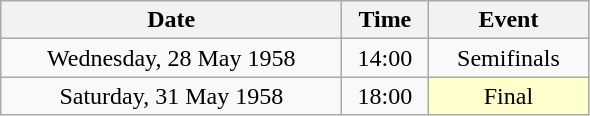<table class = "wikitable" style="text-align:center;">
<tr>
<th width=220>Date</th>
<th width=50>Time</th>
<th width=100>Event</th>
</tr>
<tr>
<td>Wednesday, 28 May 1958</td>
<td>14:00</td>
<td>Semifinals</td>
</tr>
<tr>
<td>Saturday, 31 May 1958</td>
<td>18:00</td>
<td bgcolor=ffffcc>Final</td>
</tr>
</table>
